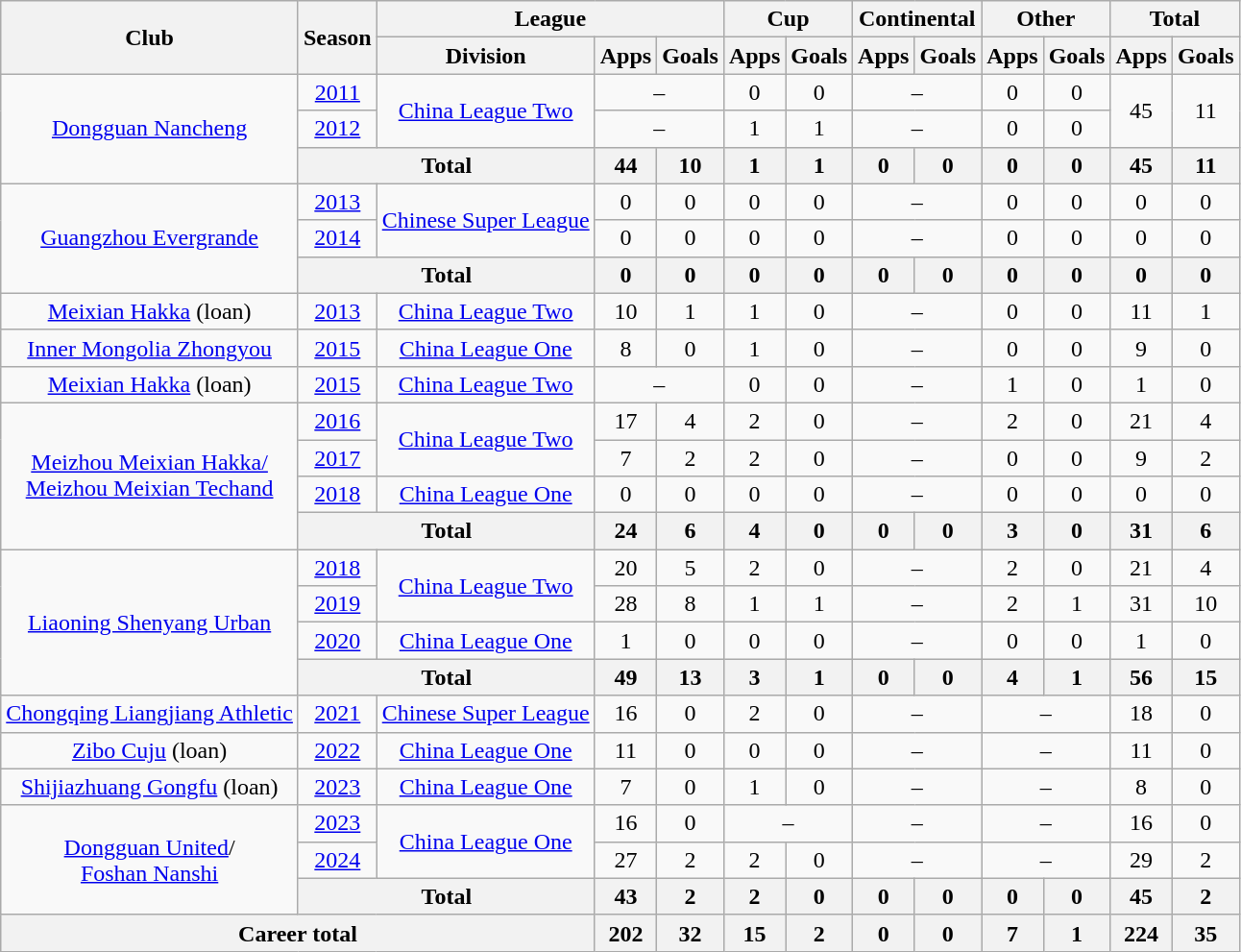<table class="wikitable" style="text-align: center">
<tr>
<th rowspan="2">Club</th>
<th rowspan="2">Season</th>
<th colspan="3">League</th>
<th colspan="2">Cup</th>
<th colspan="2">Continental</th>
<th colspan="2">Other</th>
<th colspan="2">Total</th>
</tr>
<tr>
<th>Division</th>
<th>Apps</th>
<th>Goals</th>
<th>Apps</th>
<th>Goals</th>
<th>Apps</th>
<th>Goals</th>
<th>Apps</th>
<th>Goals</th>
<th>Apps</th>
<th>Goals</th>
</tr>
<tr>
<td rowspan="3"><a href='#'>Dongguan Nancheng</a></td>
<td><a href='#'>2011</a></td>
<td rowspan="2"><a href='#'>China League Two</a></td>
<td colspan="2">–</td>
<td>0</td>
<td>0</td>
<td colspan="2">–</td>
<td>0</td>
<td>0</td>
<td rowspan="2">45</td>
<td rowspan="2">11</td>
</tr>
<tr>
<td><a href='#'>2012</a></td>
<td colspan="2">–</td>
<td>1</td>
<td>1</td>
<td colspan="2">–</td>
<td>0</td>
<td>0</td>
</tr>
<tr>
<th colspan=2>Total</th>
<th>44</th>
<th>10</th>
<th>1</th>
<th>1</th>
<th>0</th>
<th>0</th>
<th>0</th>
<th>0</th>
<th>45</th>
<th>11</th>
</tr>
<tr>
<td rowspan="3"><a href='#'>Guangzhou Evergrande</a></td>
<td><a href='#'>2013</a></td>
<td rowspan="2"><a href='#'>Chinese Super League</a></td>
<td>0</td>
<td>0</td>
<td>0</td>
<td>0</td>
<td colspan="2">–</td>
<td>0</td>
<td>0</td>
<td>0</td>
<td>0</td>
</tr>
<tr>
<td><a href='#'>2014</a></td>
<td>0</td>
<td>0</td>
<td>0</td>
<td>0</td>
<td colspan="2">–</td>
<td>0</td>
<td>0</td>
<td>0</td>
<td>0</td>
</tr>
<tr>
<th colspan=2>Total</th>
<th>0</th>
<th>0</th>
<th>0</th>
<th>0</th>
<th>0</th>
<th>0</th>
<th>0</th>
<th>0</th>
<th>0</th>
<th>0</th>
</tr>
<tr>
<td><a href='#'>Meixian Hakka</a> (loan)</td>
<td><a href='#'>2013</a></td>
<td><a href='#'>China League Two</a></td>
<td>10</td>
<td>1</td>
<td>1</td>
<td>0</td>
<td colspan="2">–</td>
<td>0</td>
<td>0</td>
<td>11</td>
<td>1</td>
</tr>
<tr>
<td><a href='#'>Inner Mongolia Zhongyou</a></td>
<td><a href='#'>2015</a></td>
<td><a href='#'>China League One</a></td>
<td>8</td>
<td>0</td>
<td>1</td>
<td>0</td>
<td colspan="2">–</td>
<td>0</td>
<td>0</td>
<td>9</td>
<td>0</td>
</tr>
<tr>
<td><a href='#'>Meixian Hakka</a> (loan)</td>
<td><a href='#'>2015</a></td>
<td><a href='#'>China League Two</a></td>
<td colspan="2">–</td>
<td>0</td>
<td>0</td>
<td colspan="2">–</td>
<td>1</td>
<td>0</td>
<td>1</td>
<td>0</td>
</tr>
<tr>
<td rowspan="4"><a href='#'>Meizhou Meixian Hakka/<br>Meizhou Meixian Techand</a></td>
<td><a href='#'>2016</a></td>
<td rowspan="2"><a href='#'>China League Two</a></td>
<td>17</td>
<td>4</td>
<td>2</td>
<td>0</td>
<td colspan="2">–</td>
<td>2</td>
<td>0</td>
<td>21</td>
<td>4</td>
</tr>
<tr>
<td><a href='#'>2017</a></td>
<td>7</td>
<td>2</td>
<td>2</td>
<td>0</td>
<td colspan="2">–</td>
<td>0</td>
<td>0</td>
<td>9</td>
<td>2</td>
</tr>
<tr>
<td><a href='#'>2018</a></td>
<td><a href='#'>China League One</a></td>
<td>0</td>
<td>0</td>
<td>0</td>
<td>0</td>
<td colspan="2">–</td>
<td>0</td>
<td>0</td>
<td>0</td>
<td>0</td>
</tr>
<tr>
<th colspan=2>Total</th>
<th>24</th>
<th>6</th>
<th>4</th>
<th>0</th>
<th>0</th>
<th>0</th>
<th>3</th>
<th>0</th>
<th>31</th>
<th>6</th>
</tr>
<tr>
<td rowspan="4"><a href='#'>Liaoning Shenyang Urban</a></td>
<td><a href='#'>2018</a></td>
<td rowspan="2"><a href='#'>China League Two</a></td>
<td>20</td>
<td>5</td>
<td>2</td>
<td>0</td>
<td colspan="2">–</td>
<td>2</td>
<td>0</td>
<td>21</td>
<td>4</td>
</tr>
<tr>
<td><a href='#'>2019</a></td>
<td>28</td>
<td>8</td>
<td>1</td>
<td>1</td>
<td colspan="2">–</td>
<td>2</td>
<td>1</td>
<td>31</td>
<td>10</td>
</tr>
<tr>
<td><a href='#'>2020</a></td>
<td><a href='#'>China League One</a></td>
<td>1</td>
<td>0</td>
<td>0</td>
<td>0</td>
<td colspan="2">–</td>
<td>0</td>
<td>0</td>
<td>1</td>
<td>0</td>
</tr>
<tr>
<th colspan=2>Total</th>
<th>49</th>
<th>13</th>
<th>3</th>
<th>1</th>
<th>0</th>
<th>0</th>
<th>4</th>
<th>1</th>
<th>56</th>
<th>15</th>
</tr>
<tr>
<td><a href='#'>Chongqing Liangjiang Athletic</a></td>
<td><a href='#'>2021</a></td>
<td><a href='#'>Chinese Super League</a></td>
<td>16</td>
<td>0</td>
<td>2</td>
<td>0</td>
<td colspan="2">–</td>
<td colspan="2">–</td>
<td>18</td>
<td>0</td>
</tr>
<tr>
<td><a href='#'>Zibo Cuju</a> (loan)</td>
<td><a href='#'>2022</a></td>
<td><a href='#'>China League One</a></td>
<td>11</td>
<td>0</td>
<td>0</td>
<td>0</td>
<td colspan="2">–</td>
<td colspan="2">–</td>
<td>11</td>
<td>0</td>
</tr>
<tr>
<td><a href='#'>Shijiazhuang Gongfu</a> (loan)</td>
<td><a href='#'>2023</a></td>
<td><a href='#'>China League One</a></td>
<td>7</td>
<td>0</td>
<td>1</td>
<td>0</td>
<td colspan="2">–</td>
<td colspan="2">–</td>
<td>8</td>
<td>0</td>
</tr>
<tr>
<td rowspan="3"><a href='#'>Dongguan United</a>/<br><a href='#'>Foshan Nanshi</a></td>
<td><a href='#'>2023</a></td>
<td rowspan="2"><a href='#'>China League One</a></td>
<td>16</td>
<td>0</td>
<td colspan="2">–</td>
<td colspan="2">–</td>
<td colspan="2">–</td>
<td>16</td>
<td>0</td>
</tr>
<tr>
<td><a href='#'>2024</a></td>
<td>27</td>
<td>2</td>
<td>2</td>
<td>0</td>
<td colspan="2">–</td>
<td colspan="2">–</td>
<td>29</td>
<td>2</td>
</tr>
<tr>
<th colspan=2>Total</th>
<th>43</th>
<th>2</th>
<th>2</th>
<th>0</th>
<th>0</th>
<th>0</th>
<th>0</th>
<th>0</th>
<th>45</th>
<th>2</th>
</tr>
<tr>
<th colspan=3>Career total</th>
<th>202</th>
<th>32</th>
<th>15</th>
<th>2</th>
<th>0</th>
<th>0</th>
<th>7</th>
<th>1</th>
<th>224</th>
<th>35</th>
</tr>
</table>
